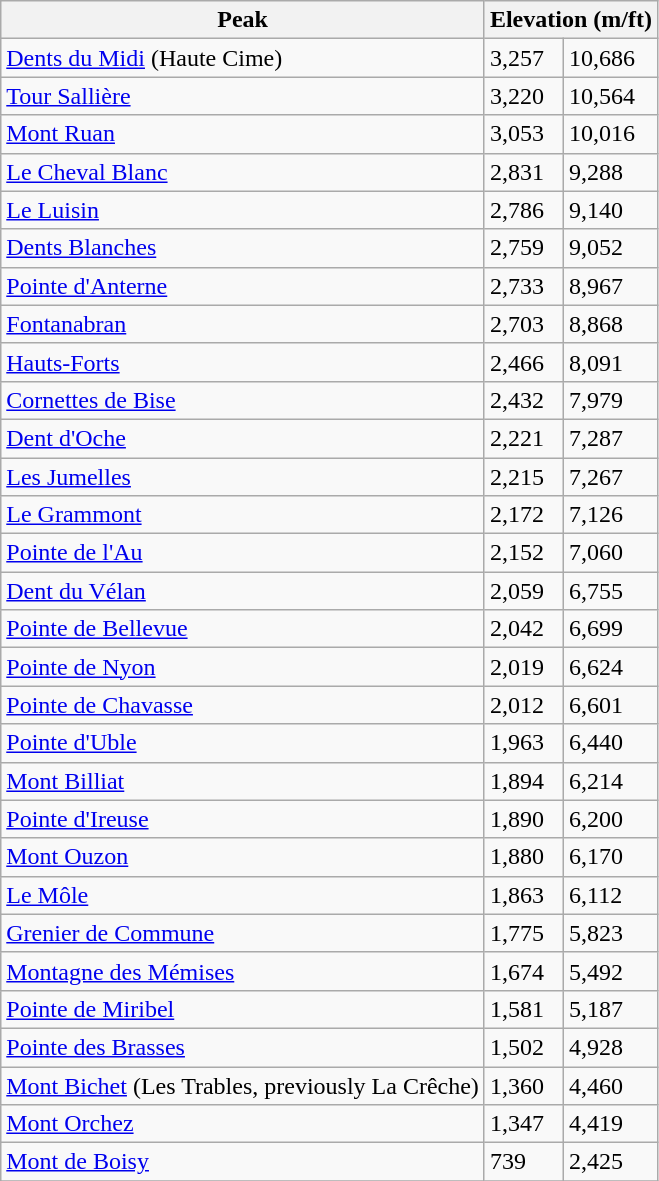<table class="wikitable sortable">
<tr>
<th>Peak</th>
<th colspan=2>Elevation (m/ft)</th>
</tr>
<tr>
<td><a href='#'>Dents du Midi</a> (Haute Cime)</td>
<td>3,257</td>
<td>10,686</td>
</tr>
<tr>
<td><a href='#'>Tour Sallière</a></td>
<td>3,220</td>
<td>10,564</td>
</tr>
<tr>
<td><a href='#'>Mont Ruan</a></td>
<td>3,053</td>
<td>10,016</td>
</tr>
<tr>
<td><a href='#'>Le Cheval Blanc</a></td>
<td>2,831</td>
<td>9,288</td>
</tr>
<tr>
<td><a href='#'>Le Luisin</a></td>
<td>2,786</td>
<td>9,140</td>
</tr>
<tr>
<td><a href='#'>Dents Blanches</a></td>
<td>2,759</td>
<td>9,052</td>
</tr>
<tr>
<td><a href='#'>Pointe d'Anterne</a></td>
<td>2,733</td>
<td>8,967</td>
</tr>
<tr>
<td><a href='#'>Fontanabran</a></td>
<td>2,703</td>
<td>8,868</td>
</tr>
<tr>
<td><a href='#'>Hauts-Forts</a></td>
<td>2,466</td>
<td>8,091</td>
</tr>
<tr>
<td><a href='#'>Cornettes de Bise</a></td>
<td>2,432</td>
<td>7,979</td>
</tr>
<tr>
<td><a href='#'>Dent d'Oche</a></td>
<td>2,221</td>
<td>7,287</td>
</tr>
<tr>
<td><a href='#'>Les Jumelles</a></td>
<td>2,215</td>
<td>7,267</td>
</tr>
<tr>
<td><a href='#'>Le Grammont</a></td>
<td>2,172</td>
<td>7,126</td>
</tr>
<tr>
<td><a href='#'>Pointe de l'Au</a></td>
<td>2,152</td>
<td>7,060</td>
</tr>
<tr>
<td><a href='#'>Dent du Vélan</a></td>
<td>2,059</td>
<td>6,755</td>
</tr>
<tr>
<td><a href='#'>Pointe de Bellevue</a></td>
<td>2,042</td>
<td>6,699</td>
</tr>
<tr>
<td><a href='#'>Pointe de Nyon</a></td>
<td>2,019</td>
<td>6,624</td>
</tr>
<tr>
<td><a href='#'>Pointe de Chavasse</a></td>
<td>2,012</td>
<td>6,601</td>
</tr>
<tr>
<td><a href='#'>Pointe d'Uble</a></td>
<td>1,963</td>
<td>6,440</td>
</tr>
<tr>
<td><a href='#'>Mont Billiat</a></td>
<td>1,894</td>
<td>6,214</td>
</tr>
<tr>
<td><a href='#'>Pointe d'Ireuse</a></td>
<td>1,890</td>
<td>6,200</td>
</tr>
<tr>
<td><a href='#'>Mont Ouzon</a></td>
<td>1,880</td>
<td>6,170</td>
</tr>
<tr>
<td><a href='#'>Le Môle</a></td>
<td>1,863</td>
<td>6,112</td>
</tr>
<tr>
<td><a href='#'>Grenier de Commune</a></td>
<td>1,775</td>
<td>5,823</td>
</tr>
<tr>
<td><a href='#'>Montagne des Mémises</a></td>
<td>1,674</td>
<td>5,492</td>
</tr>
<tr>
<td><a href='#'>Pointe de Miribel</a></td>
<td>1,581</td>
<td>5,187</td>
</tr>
<tr>
<td><a href='#'>Pointe des Brasses</a></td>
<td>1,502</td>
<td>4,928</td>
</tr>
<tr>
<td><a href='#'>Mont Bichet</a> (Les Trables, previously La Crêche)</td>
<td>1,360</td>
<td>4,460</td>
</tr>
<tr>
<td><a href='#'>Mont Orchez</a></td>
<td>1,347</td>
<td>4,419</td>
</tr>
<tr>
<td><a href='#'>Mont de Boisy</a></td>
<td>739</td>
<td>2,425</td>
</tr>
<tr>
</tr>
</table>
